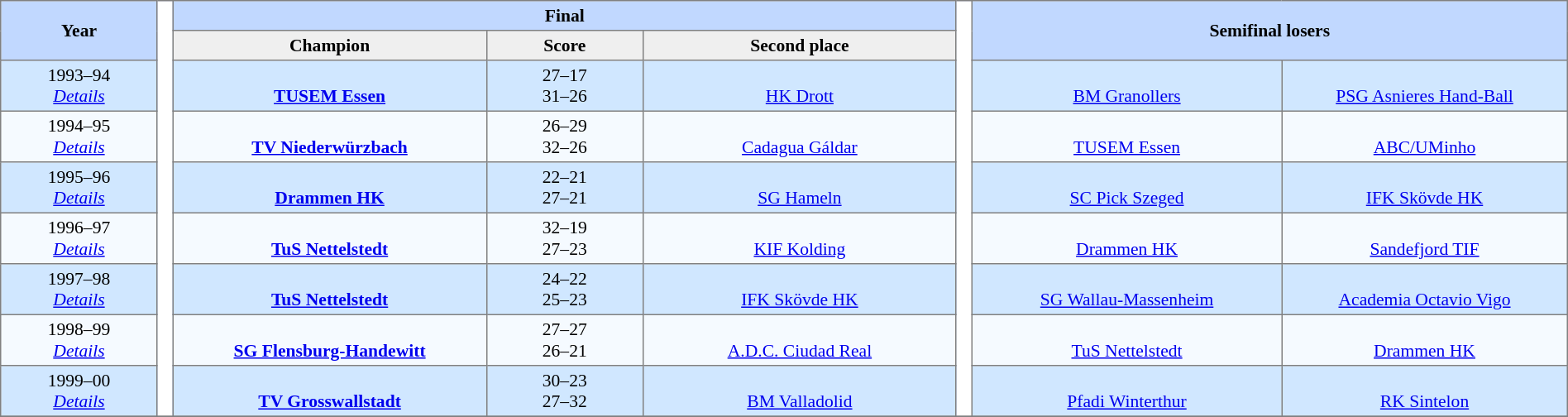<table border=1 style="border-collapse:collapse; font-size:90%;" cellpadding=3 cellspacing=0 width=100%>
<tr bgcolor=#C1D8FF>
<th rowspan=2 width="10%">Year</th>
<th rowspan="9" width="1%" bgcolor="ffffff"></th>
<th colspan=3>Final</th>
<th rowspan="9" width="1%" bgcolor="ffffff"></th>
<th colspan=2 rowspan="2" width="40%">Semifinal losers</th>
</tr>
<tr bgcolor=#EFEFEF>
<th width="20%">Champion</th>
<th width="10%">Score</th>
<th width="20%">Second place</th>
</tr>
<tr align=center bgcolor=#D0E7FF>
<td>1993–94<br><em><a href='#'>Details</a></em></td>
<td><br> <strong><a href='#'>TUSEM Essen</a></strong></td>
<td>27–17 <br> 31–26</td>
<td><br> <a href='#'>HK Drott</a></td>
<td><br><a href='#'>BM Granollers</a></td>
<td><br> <a href='#'>PSG Asnieres Hand-Ball</a></td>
</tr>
<tr align=center bgcolor=#F5FAFF>
<td>1994–95<br><em><a href='#'>Details</a></em></td>
<td><br> <strong><a href='#'>TV Niederwürzbach</a></strong></td>
<td>26–29 <br> 32–26</td>
<td><br> <a href='#'>Cadagua Gáldar</a></td>
<td><br> <a href='#'>TUSEM Essen</a></td>
<td><br> <a href='#'>ABC/UMinho</a></td>
</tr>
<tr align=center bgcolor=#D0E7FF>
<td>1995–96<br><em><a href='#'>Details</a></em></td>
<td><br> <strong><a href='#'>Drammen HK</a></strong></td>
<td>22–21 <br> 27–21</td>
<td><br> <a href='#'>SG Hameln</a></td>
<td><br> <a href='#'>SC Pick Szeged</a></td>
<td><br> <a href='#'>IFK Skövde HK</a></td>
</tr>
<tr align=center bgcolor=#F5FAFF>
<td>1996–97<br><em><a href='#'>Details</a></em></td>
<td><br> <strong><a href='#'>TuS Nettelstedt</a></strong></td>
<td>32–19 <br> 27–23</td>
<td><br> <a href='#'>KIF Kolding</a></td>
<td><br> <a href='#'>Drammen HK</a></td>
<td><br> <a href='#'>Sandefjord TIF</a></td>
</tr>
<tr align=center bgcolor=#D0E7FF>
<td>1997–98<br><em><a href='#'>Details</a></em></td>
<td><br> <strong><a href='#'>TuS Nettelstedt</a></strong></td>
<td>24–22 <br> 25–23</td>
<td><br> <a href='#'>IFK Skövde HK</a></td>
<td><br> <a href='#'>SG Wallau-Massenheim</a></td>
<td><br> <a href='#'>Academia Octavio Vigo</a></td>
</tr>
<tr align=center bgcolor=#F5FAFF>
<td>1998–99<br><em><a href='#'>Details</a></em></td>
<td><br> <strong><a href='#'>SG Flensburg-Handewitt</a></strong></td>
<td>27–27 <br> 26–21</td>
<td><br> <a href='#'>A.D.C. Ciudad Real</a></td>
<td><br> <a href='#'>TuS Nettelstedt</a></td>
<td><br> <a href='#'>Drammen HK</a></td>
</tr>
<tr align=center bgcolor=#D0E7FF>
<td>1999–00<br><em><a href='#'>Details</a></em></td>
<td><br> <strong><a href='#'>TV Grosswallstadt</a></strong></td>
<td>30–23 <br> 27–32</td>
<td><br> <a href='#'>BM Valladolid</a></td>
<td><br> <a href='#'>Pfadi Winterthur</a></td>
<td><br> <a href='#'>RK Sintelon</a></td>
</tr>
<tr>
</tr>
</table>
